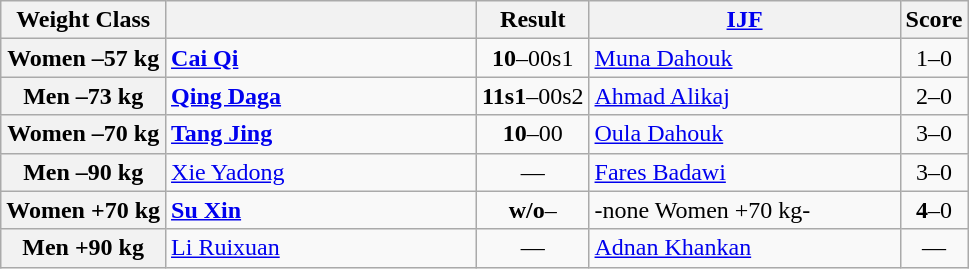<table class="wikitable">
<tr>
<th>Weight Class</th>
<th style="width: 200px;"></th>
<th>Result</th>
<th style="width: 200px;"><a href='#'>IJF</a></th>
<th>Score</th>
</tr>
<tr>
<th>Women –57 kg</th>
<td><strong><a href='#'>Cai Qi</a></strong></td>
<td align=center><strong>10</strong>–00s1</td>
<td><a href='#'>Muna Dahouk</a></td>
<td align=center>1–0</td>
</tr>
<tr>
<th>Men –73 kg</th>
<td><strong><a href='#'>Qing Daga</a></strong></td>
<td align=center><strong>11s1</strong>–00s2</td>
<td><a href='#'>Ahmad Alikaj</a></td>
<td align=center>2–0</td>
</tr>
<tr>
<th>Women –70 kg</th>
<td><strong><a href='#'>Tang Jing</a></strong></td>
<td align=center><strong>10</strong>–00</td>
<td><a href='#'>Oula Dahouk</a></td>
<td align=center>3–0</td>
</tr>
<tr>
<th>Men –90 kg</th>
<td><a href='#'>Xie Yadong</a></td>
<td align=center>—</td>
<td><a href='#'>Fares Badawi</a></td>
<td align=center>3–0</td>
</tr>
<tr>
<th>Women +70 kg</th>
<td><strong><a href='#'>Su Xin</a></strong></td>
<td align=center><strong>w/o</strong>–</td>
<td>-none Women +70 kg-</td>
<td align=center><strong>4</strong>–0</td>
</tr>
<tr>
<th>Men +90 kg</th>
<td><a href='#'>Li Ruixuan</a></td>
<td align=center>—</td>
<td><a href='#'>Adnan Khankan</a></td>
<td align=center>—</td>
</tr>
</table>
